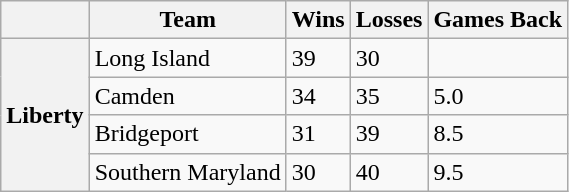<table class="wikitable">
<tr>
<th></th>
<th>Team</th>
<th>Wins</th>
<th>Losses</th>
<th>Games Back</th>
</tr>
<tr>
<th rowspan="4">Liberty</th>
<td>Long Island</td>
<td>39</td>
<td>30</td>
<td> </td>
</tr>
<tr>
<td>Camden</td>
<td>34</td>
<td>35</td>
<td>5.0</td>
</tr>
<tr>
<td>Bridgeport</td>
<td>31</td>
<td>39</td>
<td>8.5</td>
</tr>
<tr>
<td>Southern Maryland</td>
<td>30</td>
<td>40</td>
<td>9.5</td>
</tr>
</table>
